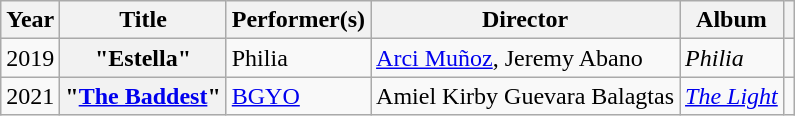<table class="wikitable plainrowheaders" style="text-align: margin;">
<tr>
<th scope="col">Year</th>
<th scope="col">Title</th>
<th scope="col">Performer(s)</th>
<th scope="col">Director</th>
<th scope="col">Album</th>
<th scope="col" class="unsortable"></th>
</tr>
<tr>
<td>2019</td>
<th scope="row">"Estella"</th>
<td>Philia</td>
<td><a href='#'>Arci Muñoz</a>, Jeremy Abano</td>
<td><em>Philia</em></td>
<td style="text-align:center;"></td>
</tr>
<tr>
<td>2021</td>
<th scope="row">"<a href='#'>The Baddest</a>"</th>
<td><a href='#'>BGYO</a></td>
<td>Amiel Kirby Guevara Balagtas</td>
<td><em><a href='#'>The Light</a></em></td>
<td style="text-align:center;"></td>
</tr>
</table>
